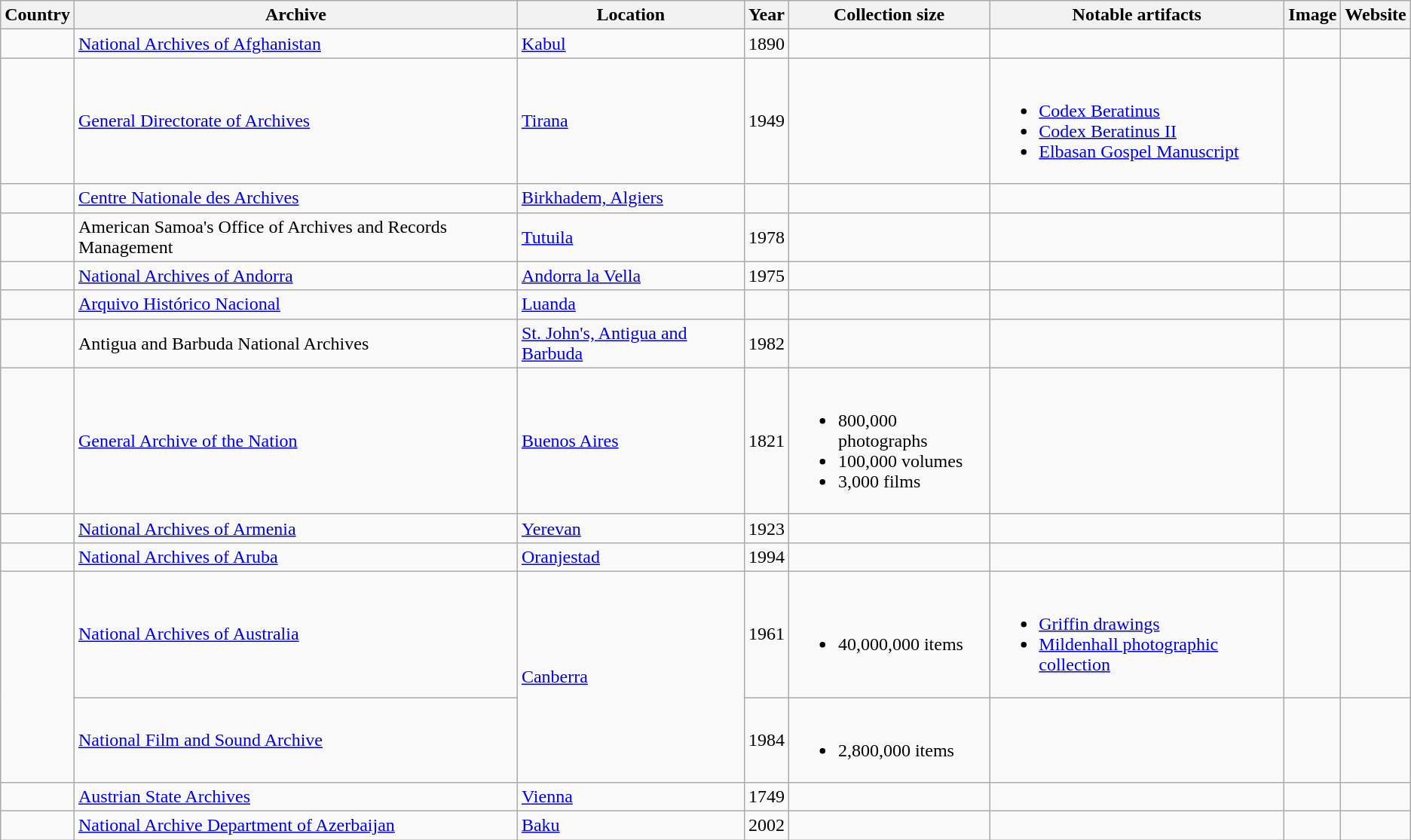<table class="wikitable">
<tr>
<th>Country</th>
<th>Archive</th>
<th>Location</th>
<th>Year</th>
<th>Collection size</th>
<th>Notable artifacts</th>
<th>Image</th>
<th>Website</th>
</tr>
<tr>
<td></td>
<td><a href='#'>National Archives of Afghanistan</a></td>
<td><a href='#'>Kabul</a></td>
<td>1890</td>
<td></td>
<td></td>
<td></td>
<td></td>
</tr>
<tr>
<td></td>
<td><a href='#'>General Directorate of Archives</a></td>
<td><a href='#'>Tirana</a></td>
<td>1949</td>
<td></td>
<td><br><ul><li><a href='#'>Codex Beratinus</a></li><li><a href='#'>Codex Beratinus II</a></li><li><a href='#'>Elbasan Gospel Manuscript</a></li></ul></td>
<td></td>
<td></td>
</tr>
<tr>
<td></td>
<td><a href='#'>Centre Nationale des Archives</a></td>
<td><a href='#'>Birkhadem, Algiers</a></td>
<td></td>
<td></td>
<td></td>
<td></td>
<td></td>
</tr>
<tr>
<td></td>
<td>American Samoa's Office of Archives and Records Management</td>
<td><a href='#'>Tutuila</a></td>
<td>1978</td>
<td></td>
<td></td>
<td></td>
<td></td>
</tr>
<tr>
<td></td>
<td><a href='#'>National Archives of Andorra</a></td>
<td><a href='#'>Andorra la Vella</a></td>
<td>1975</td>
<td></td>
<td></td>
<td></td>
<td></td>
</tr>
<tr>
<td></td>
<td><a href='#'>Arquivo Histórico Nacional</a></td>
<td><a href='#'>Luanda</a></td>
<td></td>
<td></td>
<td></td>
<td></td>
<td></td>
</tr>
<tr>
<td></td>
<td>Antigua and Barbuda National Archives</td>
<td><a href='#'>St. John's, Antigua and Barbuda</a></td>
<td>1982</td>
<td></td>
<td></td>
<td></td>
<td></td>
</tr>
<tr>
<td></td>
<td><a href='#'>General Archive of the Nation</a></td>
<td><a href='#'>Buenos Aires</a></td>
<td>1821</td>
<td><br><ul><li>800,000 photographs</li><li>100,000 volumes</li><li>3,000 films</li></ul></td>
<td></td>
<td></td>
<td></td>
</tr>
<tr>
<td></td>
<td><a href='#'>National Archives of Armenia</a></td>
<td><a href='#'>Yerevan</a></td>
<td>1923</td>
<td></td>
<td></td>
<td></td>
<td></td>
</tr>
<tr>
<td></td>
<td><a href='#'>National Archives of Aruba</a></td>
<td><a href='#'>Oranjestad</a></td>
<td>1994</td>
<td></td>
<td></td>
<td></td>
<td></td>
</tr>
<tr>
<td rowspan="2"></td>
<td><a href='#'>National Archives of Australia</a></td>
<td rowspan="2"><a href='#'>Canberra</a></td>
<td>1961</td>
<td><br><ul><li>40,000,000 items</li></ul></td>
<td><br><ul><li><a href='#'>Griffin drawings</a></li><li><a href='#'>Mildenhall photographic collection</a></li></ul></td>
<td></td>
<td></td>
</tr>
<tr>
<td><a href='#'>National Film and Sound Archive</a></td>
<td>1984</td>
<td><br><ul><li>2,800,000 items</li></ul></td>
<td></td>
<td></td>
<td></td>
</tr>
<tr>
<td></td>
<td><a href='#'>Austrian State Archives</a></td>
<td><a href='#'>Vienna</a></td>
<td>1749</td>
<td></td>
<td></td>
<td></td>
<td></td>
</tr>
<tr>
<td></td>
<td><a href='#'>National Archive Department of Azerbaijan</a></td>
<td><a href='#'>Baku</a></td>
<td>2002</td>
<td></td>
<td></td>
<td></td>
<td></td>
</tr>
</table>
